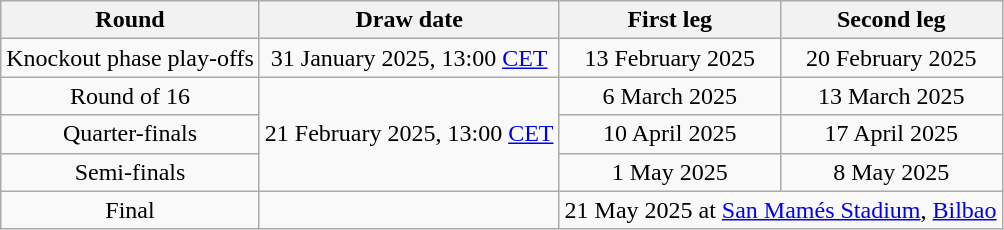<table class="wikitable" style="text-align:center">
<tr>
<th>Round</th>
<th>Draw date</th>
<th>First leg</th>
<th>Second leg</th>
</tr>
<tr>
<td>Knockout phase play-offs</td>
<td>31 January 2025, 13:00 <a href='#'>CET</a></td>
<td>13 February 2025</td>
<td>20 February 2025</td>
</tr>
<tr>
<td>Round of 16</td>
<td rowspan="3">21 February 2025, 13:00 <a href='#'>CET</a></td>
<td>6 March 2025</td>
<td>13 March 2025</td>
</tr>
<tr>
<td>Quarter-finals</td>
<td>10 April 2025</td>
<td>17 April 2025</td>
</tr>
<tr>
<td>Semi-finals</td>
<td>1 May 2025</td>
<td>8 May 2025</td>
</tr>
<tr>
<td>Final</td>
<td></td>
<td colspan="2">21 May 2025 at <a href='#'>San Mamés Stadium</a>, <a href='#'>Bilbao</a></td>
</tr>
</table>
